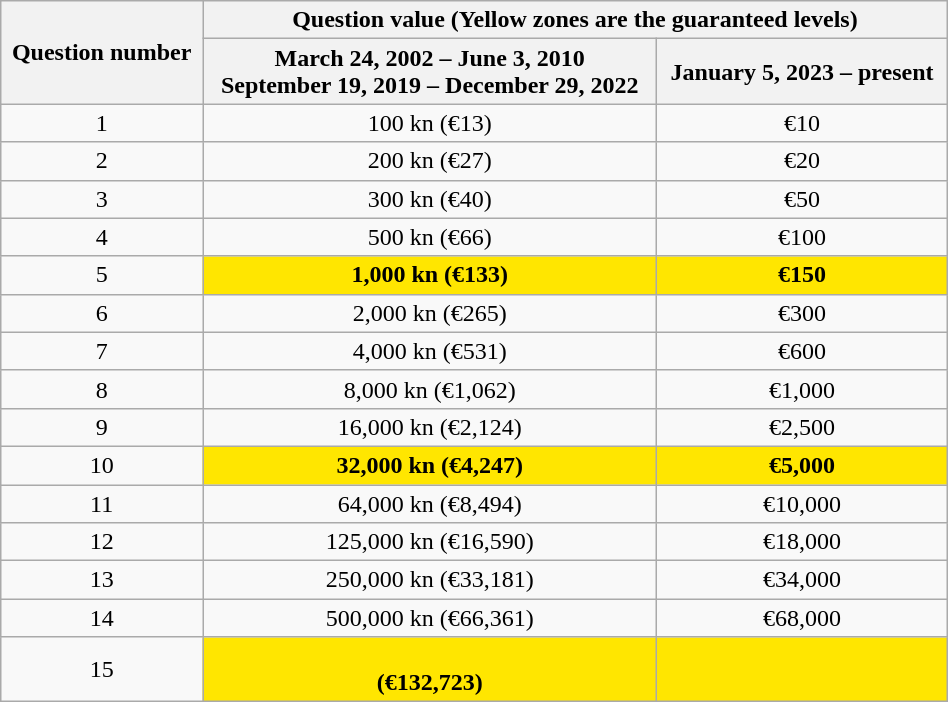<table class="wikitable" width="50%" align="center" style="text-align:center;">
<tr>
<th rowspan=2>Question number</th>
<th colspan="2">Question value (Yellow zones are the guaranteed levels)</th>
</tr>
<tr>
<th>March 24, 2002 – June 3, 2010<br>September 19, 2019 – December 29, 2022</th>
<th>January 5, 2023 – present</th>
</tr>
<tr>
<td>1</td>
<td><span>100 kn (€13)</span></td>
<td><span>€10</span></td>
</tr>
<tr>
<td>2</td>
<td><span>200 kn (€27)</span></td>
<td><span>€20</span></td>
</tr>
<tr>
<td>3</td>
<td><span>300 kn (€40)</span></td>
<td><span>€50</span></td>
</tr>
<tr>
<td>4</td>
<td><span>500 kn (€66)</span></td>
<td><span>€100</span></td>
</tr>
<tr>
<td>5</td>
<td style="background: #FFE600"><span><strong>1,000 kn (€133)</strong></span></td>
<td style="background: #FFE600"><span><strong>€150</strong></span></td>
</tr>
<tr>
<td>6</td>
<td><span>2,000 kn (€265)</span></td>
<td><span>€300</span></td>
</tr>
<tr>
<td>7</td>
<td><span>4,000 kn (€531)</span></td>
<td><span>€600</span></td>
</tr>
<tr>
<td>8</td>
<td><span>8,000 kn (€1,062)</span></td>
<td><span>€1,000</span></td>
</tr>
<tr>
<td>9</td>
<td><span>16,000 kn (€2,124)</span></td>
<td><span>€2,500</span></td>
</tr>
<tr>
<td>10</td>
<td style="background: #FFE600"><span><strong>32,000 kn (€4,247)</strong></span></td>
<td style="background: #FFE600"><span><strong>€5,000</strong></span></td>
</tr>
<tr>
<td>11</td>
<td><span>64,000 kn (€8,494)</span></td>
<td><span>€10,000</span></td>
</tr>
<tr>
<td>12</td>
<td><span>125,000 kn (€16,590)</span></td>
<td><span>€18,000</span></td>
</tr>
<tr>
<td>13</td>
<td><span>250,000 kn (€33,181)</span></td>
<td><span>€34,000</span></td>
</tr>
<tr>
<td>14</td>
<td><span>500,000 kn (€66,361)</span></td>
<td><span>€68,000</span></td>
</tr>
<tr>
<td>15</td>
<td style="background: #FFE600"><span><strong><br>(€132,723)</strong></span></td>
<td style="background: #FFE600"><span><strong></strong></span></td>
</tr>
</table>
